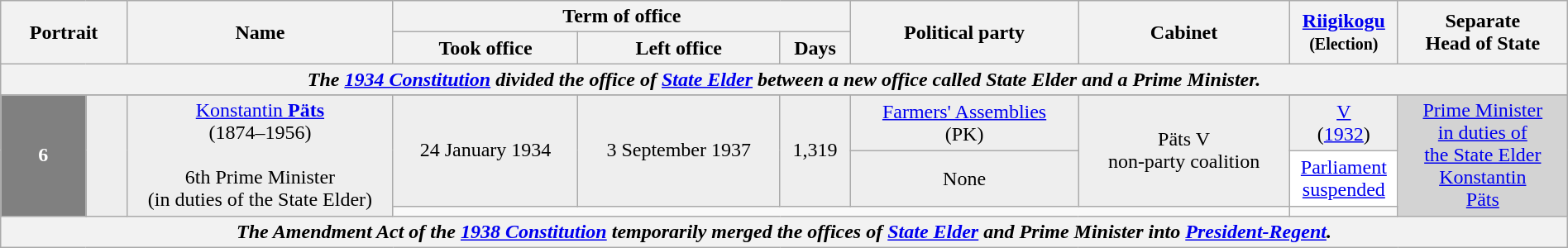<table class="wikitable" style="text-align:center; width:100%; border:1px #AAAAFF solid">
<tr>
<th width=70 colspan=2 rowspan=2>Portrait</th>
<th width=17% rowspan=2>Name</th>
<th width=200 colspan=3>Term of office</th>
<th rowspan=2>Political party</th>
<th rowspan=2>Cabinet</th>
<th width=80 rowspan=2><a href='#'>Riigikogu</a><br><small>(Election)</small></th>
<th rowspan=2>Separate<br>Head of State</th>
</tr>
<tr>
<th>Took office</th>
<th>Left office</th>
<th>Days</th>
</tr>
<tr>
<th colspan=10><em>The <a href='#'>1934 Constitution</a> divided the office of <a href='#'>State Elder</a> between a new office called State Elder and a Prime Minister.</em></th>
</tr>
<tr>
</tr>
<tr bgcolor=#EEEEEE>
<th rowspan=3 style="background:gray; color:white">6</th>
<td rowspan=3></td>
<td rowspan=3><a href='#'>Konstantin <strong>Päts</strong></a><br>(1874–1956)<br><br>6th Prime Minister<br>(in duties of the State Elder)</td>
<td rowspan=2>24 January 1934</td>
<td rowspan=2>3 September 1937</td>
<td rowspan=2>1,319</td>
<td><a href='#'>Farmers' Assemblies</a><br>(PK)<br></td>
<td rowspan=2>Päts V<br>non-party coalition<br></td>
<td><a href='#'>V</a><br>(<a href='#'>1932</a>)</td>
<td rowspan=3 bgcolor=#D3D3D3><a href='#'>Prime Minister<br>in duties of<br>the State Elder</a><br><a href='#'>Konstantin<br>Päts</a></td>
</tr>
<tr bgcolor=#EEEEEE>
<td>None<br></td>
<td bgcolor=white><a href='#'>Parliament<br>suspended</a><br></td>
</tr>
<tr>
<td colspan="5" style="text-align:left;"></td>
</tr>
<tr>
<th colspan=10><em>The Amendment Act of the <a href='#'>1938 Constitution</a> temporarily merged the offices of <a href='#'>State Elder</a> and Prime Minister into <a href='#'>President-Regent</a>.</em></th>
</tr>
</table>
